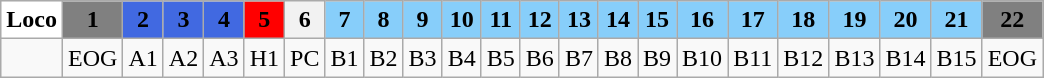<table class="wikitable plainrowheaders unsortable" style="text-align:center">
<tr>
<th scope="col" rowspan="1" style="background:white;">Loco</th>
<th scope="col" rowspan="1" style="background:grey;">1</th>
<th scope="col" rowspan="1" style="background:royalblue;">2</th>
<th scope="col" rowspan="1" style="background:royalblue;">3</th>
<th scope="col" rowspan="1" style="background:royalblue;">4</th>
<th scope="col" rowspan="1" style="background:red;">5</th>
<th scope="col" rowspan="1" style="background:neon;">6</th>
<th scope="col" rowspan="1" style="background:lightskyblue;">7</th>
<th scope="col" rowspan="1" style="background:lightskyblue;">8</th>
<th scope="col" rowspan="1" style="background:lightskyblue;">9</th>
<th scope="col" rowspan="1" style="background:lightskyblue;">10</th>
<th scope="col" rowspan="1" style="background:lightskyblue;">11</th>
<th scope="col" rowspan="1" style="background:lightskyblue;">12</th>
<th scope="col" rowspan="1" style="background:lightskyblue;">13</th>
<th scope="col" rowspan="1" style="background:lightskyblue;">14</th>
<th scope="col" rowspan="1" style="background:lightskyblue;">15</th>
<th scope="col" rowspan="1" style="background:lightskyblue;">16</th>
<th scope="col" rowspan="1" style="background:lightskyblue;">17</th>
<th scope="col" rowspan="1" style="background:lightskyblue;">18</th>
<th scope="col" rowspan="1" style="background:lightskyblue;">19</th>
<th scope="col" rowspan="1" style="background:lightskyblue;">20</th>
<th scope="col" rowspan="1" style="background:lightskyblue;">21</th>
<th scope="col" rowspan="1" style="background:grey;">22</th>
</tr>
<tr>
<td></td>
<td>EOG</td>
<td>A1</td>
<td>A2</td>
<td>A3</td>
<td>H1</td>
<td>PC</td>
<td>B1</td>
<td>B2</td>
<td>B3</td>
<td>B4</td>
<td>B5</td>
<td>B6</td>
<td>B7</td>
<td>B8</td>
<td>B9</td>
<td>B10</td>
<td>B11</td>
<td>B12</td>
<td>B13</td>
<td>B14</td>
<td>B15</td>
<td>EOG</td>
</tr>
</table>
